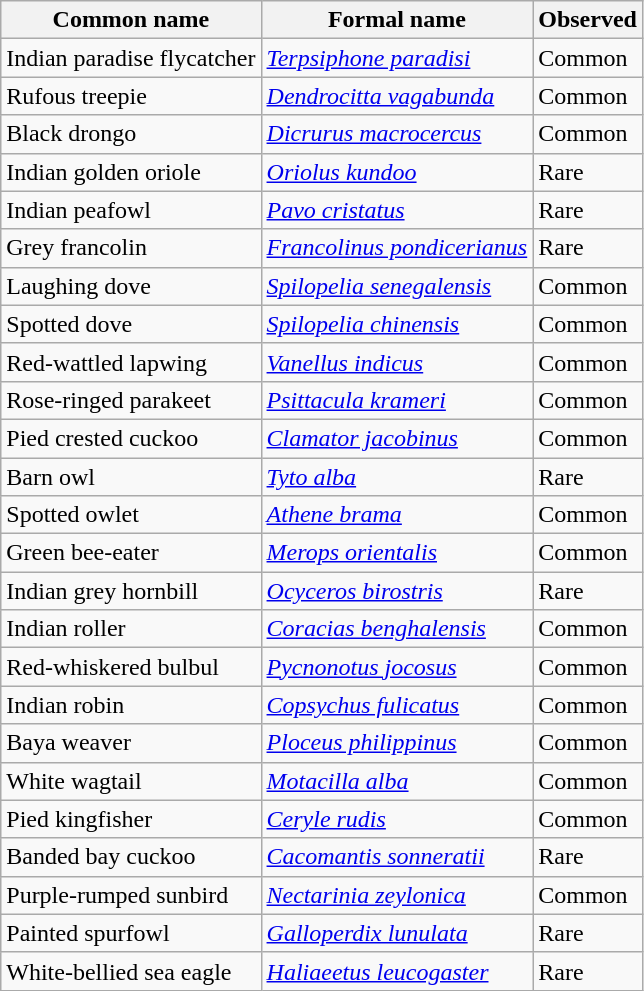<table class="wikitable" border=3>
<tr>
<th>Common name</th>
<th>Formal name</th>
<th>Observed</th>
</tr>
<tr>
<td>Indian paradise flycatcher</td>
<td><em><a href='#'>Terpsiphone paradisi</a></em></td>
<td>Common</td>
</tr>
<tr>
<td>Rufous treepie</td>
<td><em><a href='#'>Dendrocitta vagabunda</a></em></td>
<td>Common</td>
</tr>
<tr>
<td>Black drongo</td>
<td><em><a href='#'>Dicrurus macrocercus</a></em></td>
<td>Common</td>
</tr>
<tr>
<td>Indian golden oriole</td>
<td><em><a href='#'>Oriolus kundoo</a></em></td>
<td>Rare</td>
</tr>
<tr>
<td>Indian peafowl</td>
<td><em><a href='#'>Pavo cristatus</a></em></td>
<td>Rare</td>
</tr>
<tr>
<td>Grey francolin</td>
<td><em><a href='#'>Francolinus pondicerianus</a></em></td>
<td>Rare</td>
</tr>
<tr>
<td>Laughing dove</td>
<td><em><a href='#'>Spilopelia senegalensis</a></em></td>
<td>Common</td>
</tr>
<tr>
<td>Spotted dove</td>
<td><em><a href='#'>Spilopelia chinensis</a></em></td>
<td>Common</td>
</tr>
<tr>
<td>Red-wattled lapwing</td>
<td><em><a href='#'>Vanellus indicus</a></em></td>
<td>Common</td>
</tr>
<tr>
<td>Rose-ringed parakeet</td>
<td><em><a href='#'>Psittacula krameri</a></em></td>
<td>Common</td>
</tr>
<tr>
<td>Pied crested cuckoo</td>
<td><em><a href='#'>Clamator jacobinus</a></em></td>
<td>Common</td>
</tr>
<tr>
<td>Barn owl</td>
<td><em><a href='#'>Tyto alba</a></em></td>
<td>Rare</td>
</tr>
<tr>
<td>Spotted owlet</td>
<td><em><a href='#'>Athene brama</a></em></td>
<td>Common</td>
</tr>
<tr>
<td>Green bee-eater</td>
<td><em><a href='#'>Merops orientalis</a></em></td>
<td>Common</td>
</tr>
<tr>
<td>Indian grey hornbill</td>
<td><em><a href='#'>Ocyceros birostris</a></em></td>
<td>Rare</td>
</tr>
<tr>
<td>Indian roller</td>
<td><em><a href='#'>Coracias benghalensis</a></em></td>
<td>Common</td>
</tr>
<tr>
<td>Red-whiskered bulbul</td>
<td><em><a href='#'>Pycnonotus jocosus</a></em></td>
<td>Common</td>
</tr>
<tr>
<td>Indian robin</td>
<td><em><a href='#'>Copsychus fulicatus</a></em></td>
<td>Common</td>
</tr>
<tr>
<td>Baya weaver</td>
<td><em><a href='#'>Ploceus philippinus</a></em></td>
<td>Common</td>
</tr>
<tr>
<td>White wagtail</td>
<td><em><a href='#'>Motacilla alba</a></em></td>
<td>Common</td>
</tr>
<tr>
<td>Pied kingfisher</td>
<td><em><a href='#'>Ceryle rudis</a></em></td>
<td>Common</td>
</tr>
<tr>
<td>Banded bay cuckoo</td>
<td><em><a href='#'>Cacomantis sonneratii</a></em></td>
<td>Rare</td>
</tr>
<tr>
<td>Purple-rumped sunbird</td>
<td><em><a href='#'>Nectarinia zeylonica</a></em></td>
<td>Common</td>
</tr>
<tr>
<td>Painted spurfowl</td>
<td><em><a href='#'>Galloperdix lunulata</a></em></td>
<td>Rare</td>
</tr>
<tr>
<td>White-bellied sea eagle</td>
<td><em><a href='#'>Haliaeetus leucogaster</a></em></td>
<td>Rare</td>
</tr>
</table>
